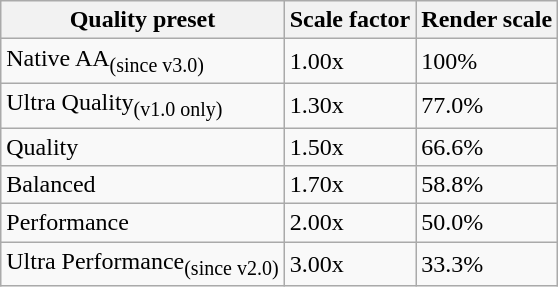<table class="wikitable sortable">
<tr>
<th>Quality preset</th>
<th>Scale factor</th>
<th>Render scale</th>
</tr>
<tr>
<td>Native AA<sub>(since v3.0)</sub></td>
<td>1.00x</td>
<td>100%</td>
</tr>
<tr>
<td>Ultra Quality<sub>(v1.0 only)</sub></td>
<td>1.30x</td>
<td>77.0%</td>
</tr>
<tr>
<td>Quality</td>
<td>1.50x</td>
<td>66.6%</td>
</tr>
<tr>
<td>Balanced</td>
<td>1.70x</td>
<td>58.8%</td>
</tr>
<tr>
<td>Performance</td>
<td>2.00x</td>
<td>50.0%</td>
</tr>
<tr>
<td>Ultra Performance<sub>(since v2.0)</sub></td>
<td>3.00x</td>
<td>33.3%</td>
</tr>
</table>
